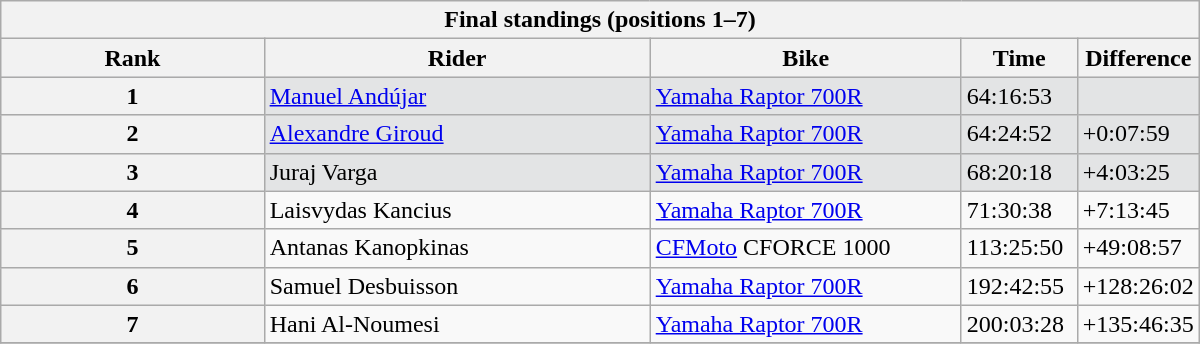<table class="wikitable" style="width:50em;margin-bottom:0;">
<tr>
<th colspan=5>Final standings (positions 1–7)</th>
</tr>
<tr>
<th>Rank</th>
<th style="width:250px;">Rider</th>
<th style="width:200px;">Bike</th>
<th style="width:70px;">Time</th>
<th style="width:70px;">Difference</th>
</tr>
<tr style="background:#e3e4e5;">
<th>1</th>
<td> <a href='#'>Manuel Andújar</a></td>
<td><a href='#'>Yamaha Raptor 700R</a></td>
<td>64:16:53</td>
<td></td>
</tr>
<tr style="background:#e3e4e5;">
<th>2</th>
<td> <a href='#'>Alexandre Giroud</a></td>
<td><a href='#'>Yamaha Raptor 700R</a></td>
<td>64:24:52</td>
<td>+0:07:59</td>
</tr>
<tr style="background:#e3e4e5;">
<th>3</th>
<td> Juraj Varga</td>
<td><a href='#'>Yamaha Raptor 700R</a></td>
<td>68:20:18</td>
<td>+4:03:25</td>
</tr>
<tr>
<th>4</th>
<td> Laisvydas Kancius</td>
<td><a href='#'>Yamaha Raptor 700R</a></td>
<td>71:30:38</td>
<td>+7:13:45</td>
</tr>
<tr>
<th>5</th>
<td> Antanas Kanopkinas</td>
<td><a href='#'>CFMoto</a> CFORCE 1000</td>
<td>113:25:50</td>
<td>+49:08:57</td>
</tr>
<tr>
<th>6</th>
<td> Samuel Desbuisson</td>
<td><a href='#'>Yamaha Raptor 700R</a></td>
<td>192:42:55</td>
<td>+128:26:02</td>
</tr>
<tr>
<th>7</th>
<td> Hani Al-Noumesi</td>
<td><a href='#'>Yamaha Raptor 700R</a></td>
<td>200:03:28</td>
<td>+135:46:35</td>
</tr>
<tr>
</tr>
</table>
